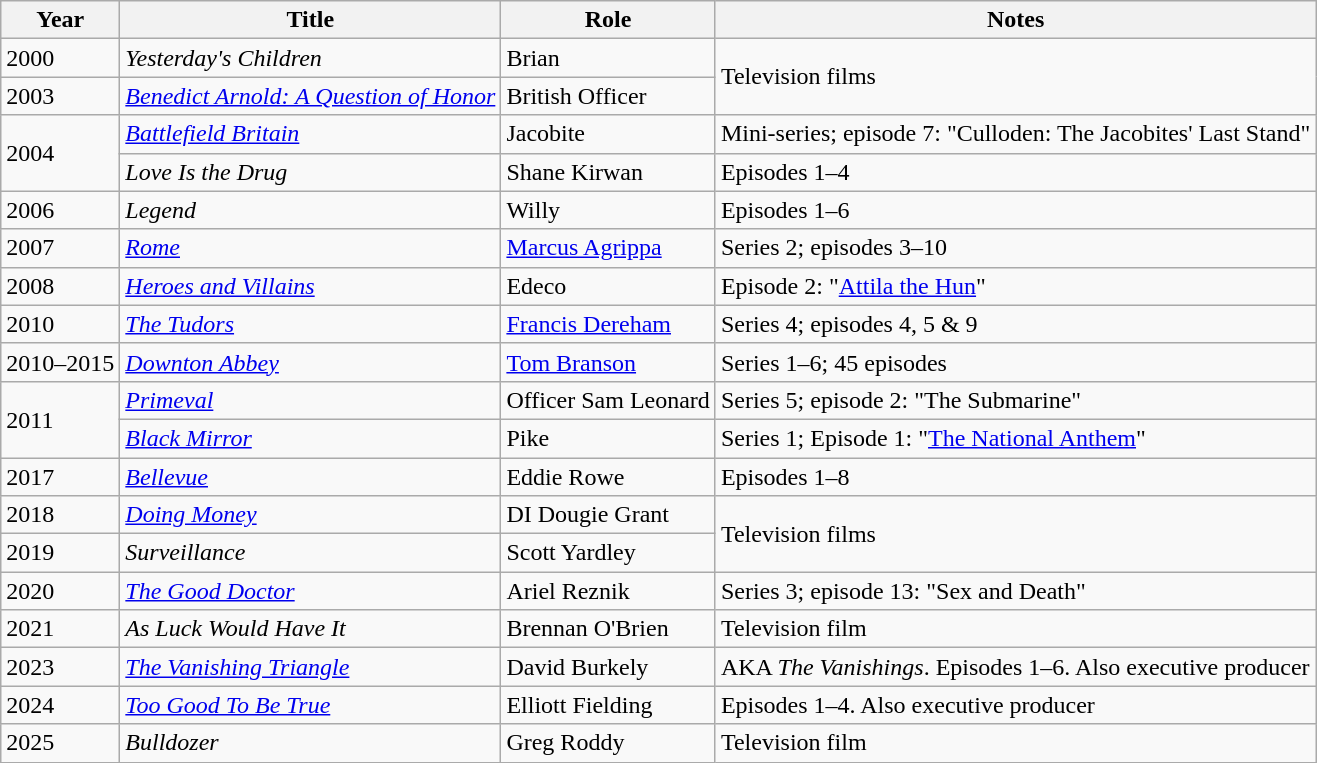<table class="wikitable">
<tr>
<th>Year</th>
<th>Title</th>
<th>Role</th>
<th>Notes</th>
</tr>
<tr>
<td>2000</td>
<td><em>Yesterday's Children</em></td>
<td>Brian</td>
<td rowspan="2">Television films</td>
</tr>
<tr>
<td>2003</td>
<td><em><a href='#'>Benedict Arnold: A Question of Honor</a></em></td>
<td>British Officer</td>
</tr>
<tr>
<td rowspan="2">2004</td>
<td><em><a href='#'>Battlefield Britain</a></em></td>
<td>Jacobite</td>
<td>Mini-series; episode 7: "Culloden: The Jacobites' Last Stand"</td>
</tr>
<tr>
<td><em>Love Is the Drug</em></td>
<td>Shane Kirwan</td>
<td>Episodes 1–4</td>
</tr>
<tr>
<td>2006</td>
<td><em>Legend</em></td>
<td>Willy</td>
<td>Episodes 1–6</td>
</tr>
<tr>
<td>2007</td>
<td><em><a href='#'>Rome</a></em></td>
<td><a href='#'>Marcus Agrippa</a></td>
<td>Series 2; episodes 3–10</td>
</tr>
<tr>
<td>2008</td>
<td><em><a href='#'>Heroes and Villains</a></em></td>
<td>Edeco</td>
<td>Episode 2: "<a href='#'>Attila the Hun</a>"</td>
</tr>
<tr>
<td>2010</td>
<td><em><a href='#'>The Tudors</a></em></td>
<td><a href='#'>Francis Dereham</a></td>
<td>Series 4; episodes 4, 5 & 9</td>
</tr>
<tr>
<td>2010–2015</td>
<td><em><a href='#'>Downton Abbey</a></em></td>
<td><a href='#'>Tom Branson</a></td>
<td>Series 1–6; 45 episodes</td>
</tr>
<tr>
<td rowspan="2">2011</td>
<td><em><a href='#'>Primeval</a></em></td>
<td>Officer Sam Leonard</td>
<td>Series 5; episode 2: "The Submarine"</td>
</tr>
<tr>
<td><em><a href='#'>Black Mirror</a></em></td>
<td>Pike</td>
<td>Series 1; Episode 1: "<a href='#'>The National Anthem</a>"</td>
</tr>
<tr>
<td>2017</td>
<td><em><a href='#'>Bellevue</a></em></td>
<td>Eddie Rowe</td>
<td>Episodes 1–8</td>
</tr>
<tr>
<td>2018</td>
<td><em><a href='#'>Doing Money</a></em></td>
<td>DI Dougie Grant</td>
<td rowspan="2">Television films</td>
</tr>
<tr>
<td>2019</td>
<td><em>Surveillance</em></td>
<td>Scott Yardley</td>
</tr>
<tr>
<td>2020</td>
<td><em><a href='#'>The Good Doctor</a></em></td>
<td>Ariel Reznik</td>
<td>Series 3; episode 13: "Sex and Death"</td>
</tr>
<tr>
<td>2021</td>
<td><em>As Luck Would Have It</em></td>
<td>Brennan O'Brien</td>
<td>Television film</td>
</tr>
<tr>
<td>2023</td>
<td><em><a href='#'>The Vanishing Triangle</a></em></td>
<td>David Burkely</td>
<td>AKA <em>The Vanishings</em>. Episodes 1–6. Also executive producer</td>
</tr>
<tr>
<td>2024</td>
<td><em><a href='#'>Too Good To Be True</a></em></td>
<td>Elliott Fielding</td>
<td>Episodes 1–4. Also executive producer</td>
</tr>
<tr>
<td>2025</td>
<td><em>Bulldozer</em></td>
<td>Greg Roddy</td>
<td>Television film</td>
</tr>
</table>
